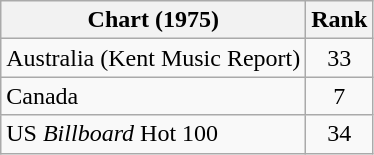<table class="wikitable sortable">
<tr>
<th>Chart (1975)</th>
<th style="text-align:center;">Rank</th>
</tr>
<tr>
<td>Australia (Kent Music Report)</td>
<td style="text-align:center;">33</td>
</tr>
<tr>
<td>Canada</td>
<td style="text-align:center;">7</td>
</tr>
<tr>
<td>US <em>Billboard</em> Hot 100</td>
<td style="text-align:center;">34</td>
</tr>
</table>
